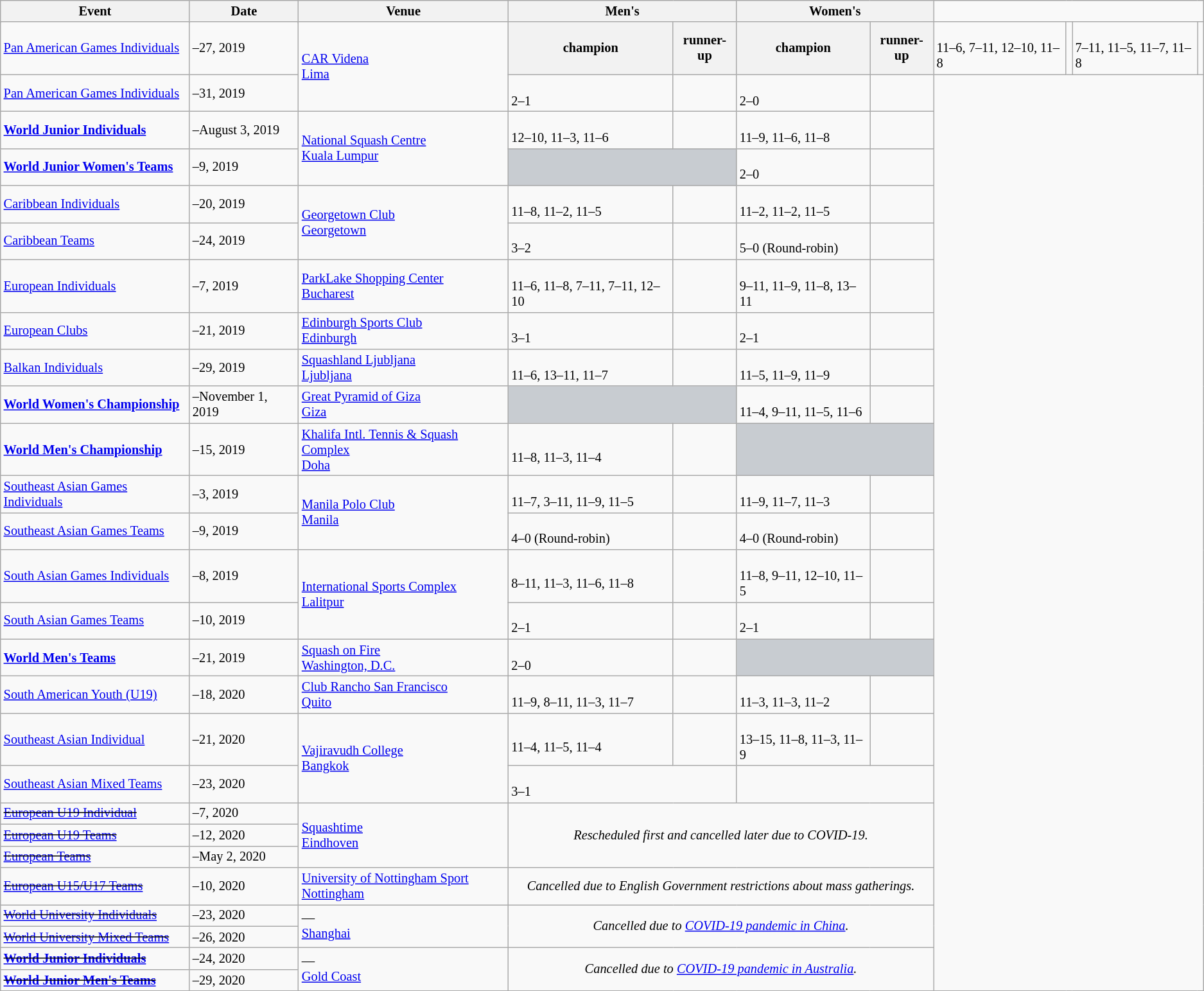<table class="wikitable sortable" style="font-size: 85%">
<tr>
<th rowspan=2>Event</th>
<th rowspan=2>Date</th>
<th rowspan=2>Venue</th>
<th colspan=2>Men's</th>
<th colspan=2>Women's</th>
</tr>
<tr>
<th rowspan=2>champion</th>
<th rowspan=2>runner-up</th>
<th rowspan=2>champion</th>
<th rowspan=2>runner-up</th>
</tr>
<tr>
<td><a href='#'>Pan American Games Individuals</a></td>
<td>–27, 2019</td>
<td rowspan=2><a href='#'>CAR Videna</a><br><a href='#'>Lima</a><br></td>
<td><br>11–6, 7–11, 12–10, 11–8</td>
<td></td>
<td><br>7–11, 11–5, 11–7, 11–8</td>
<td></td>
</tr>
<tr>
<td><a href='#'>Pan American Games Individuals</a></td>
<td>–31, 2019</td>
<td><br>2–1</td>
<td></td>
<td><br>2–0</td>
<td></td>
</tr>
<tr>
<td><strong><a href='#'>World Junior Individuals</a></strong></td>
<td>–August 3, 2019</td>
<td rowspan=2><a href='#'>National Squash Centre</a><br><a href='#'>Kuala Lumpur</a><br></td>
<td><br>12–10, 11–3, 11–6</td>
<td></td>
<td><br>11–9, 11–6, 11–8</td>
<td></td>
</tr>
<tr>
<td><strong><a href='#'>World Junior Women's Teams</a></strong></td>
<td>–9, 2019</td>
<td colspan=2 style="background:#c8ccd1"></td>
<td><br>2–0</td>
<td></td>
</tr>
<tr>
<td><a href='#'>Caribbean Individuals</a></td>
<td>–20, 2019</td>
<td rowspan=2><a href='#'>Georgetown Club</a><br><a href='#'>Georgetown</a><br></td>
<td><br>11–8, 11–2, 11–5</td>
<td></td>
<td><br>11–2, 11–2, 11–5</td>
<td></td>
</tr>
<tr>
<td><a href='#'>Caribbean Teams</a></td>
<td>–24, 2019</td>
<td><br>3–2</td>
<td></td>
<td><br>5–0 (Round-robin)</td>
<td></td>
</tr>
<tr>
<td><a href='#'>European Individuals</a></td>
<td>–7, 2019</td>
<td><a href='#'>ParkLake Shopping Center</a><br><a href='#'>Bucharest</a><br></td>
<td><br>11–6, 11–8, 7–11, 7–11, 12–10</td>
<td></td>
<td><br>9–11, 11–9, 11–8, 13–11</td>
<td></td>
</tr>
<tr>
<td><a href='#'>European Clubs</a></td>
<td>–21, 2019</td>
<td><a href='#'>Edinburgh Sports Club</a><br><a href='#'>Edinburgh</a><br></td>
<td><br>3–1</td>
<td></td>
<td><br>2–1</td>
<td></td>
</tr>
<tr>
<td><a href='#'>Balkan Individuals</a></td>
<td>–29, 2019</td>
<td><a href='#'>Squashland Ljubljana</a><br><a href='#'>Ljubljana</a><br></td>
<td><br>11–6, 13–11, 11–7</td>
<td></td>
<td><br>11–5, 11–9, 11–9</td>
<td></td>
</tr>
<tr>
<td><strong><a href='#'>World Women's Championship</a></strong></td>
<td>–November 1, 2019</td>
<td><a href='#'>Great Pyramid of Giza</a><br><a href='#'>Giza</a><br></td>
<td colspan=2 style="background:#c8ccd1"></td>
<td><br>11–4, 9–11, 11–5, 11–6</td>
<td></td>
</tr>
<tr>
<td><strong><a href='#'>World Men's Championship</a></strong></td>
<td>–15, 2019</td>
<td><a href='#'>Khalifa Intl. Tennis & Squash Complex</a><br><a href='#'>Doha</a><br></td>
<td><br>11–8, 11–3, 11–4</td>
<td></td>
<td colspan=2 style="background:#c8ccd1"></td>
</tr>
<tr>
<td><a href='#'>Southeast Asian Games Individuals</a></td>
<td>–3, 2019</td>
<td rowspan=2><a href='#'>Manila Polo Club</a><br><a href='#'>Manila</a><br></td>
<td><br>11–7, 3–11, 11–9, 11–5</td>
<td></td>
<td><br>11–9, 11–7, 11–3</td>
<td></td>
</tr>
<tr>
<td><a href='#'>Southeast Asian Games Teams</a></td>
<td>–9, 2019</td>
<td><br>4–0 (Round-robin)</td>
<td></td>
<td><br>4–0 (Round-robin)</td>
<td></td>
</tr>
<tr>
<td><a href='#'>South Asian Games Individuals</a></td>
<td>–8, 2019</td>
<td rowspan=2><a href='#'>International Sports Complex</a><br><a href='#'>Lalitpur</a><br></td>
<td><br>8–11, 11–3, 11–6, 11–8</td>
<td></td>
<td><br>11–8, 9–11, 12–10, 11–5</td>
<td></td>
</tr>
<tr>
<td><a href='#'>South Asian Games Teams</a></td>
<td>–10, 2019</td>
<td><br>2–1</td>
<td></td>
<td><br>2–1</td>
<td></td>
</tr>
<tr>
<td><strong><a href='#'>World Men's Teams</a></strong></td>
<td>–21, 2019</td>
<td><a href='#'>Squash on Fire</a><br><a href='#'>Washington, D.C.</a><br></td>
<td><br>2–0</td>
<td></td>
<td colspan=2 style="background:#c8ccd1"></td>
</tr>
<tr>
<td><a href='#'>South American Youth (U19)</a></td>
<td>–18, 2020</td>
<td><a href='#'>Club Rancho San Francisco</a><br><a href='#'>Quito</a><br></td>
<td><br>11–9, 8–11, 11–3, 11–7</td>
<td></td>
<td><br>11–3, 11–3, 11–2</td>
<td></td>
</tr>
<tr>
<td><a href='#'>Southeast Asian Individual</a></td>
<td>–21, 2020</td>
<td rowspan=2><a href='#'>Vajiravudh College</a><br><a href='#'>Bangkok</a><br></td>
<td><br>11–4, 11–5, 11–4</td>
<td></td>
<td><br>13–15, 11–8, 11–3, 11–9</td>
<td></td>
</tr>
<tr>
<td><a href='#'>Southeast Asian Mixed Teams</a></td>
<td>–23, 2020</td>
<td colspan=2><br>3–1</td>
<td colspan=2></td>
</tr>
<tr>
<td><s><a href='#'>European U19 Individual</a></s></td>
<td>–7, 2020</td>
<td rowspan=3><a href='#'>Squashtime</a><br><a href='#'>Eindhoven</a><br></td>
<td rowspan=3 colspan=4 align="center"><em>Rescheduled first and cancelled later due to COVID-19.</em></td>
</tr>
<tr>
<td><s><a href='#'>European U19 Teams</a></s></td>
<td>–12, 2020</td>
</tr>
<tr>
<td><s><a href='#'>European Teams</a></s></td>
<td>–May 2, 2020</td>
</tr>
<tr>
<td><s><a href='#'>European U15/U17 Teams</a></s></td>
<td>–10, 2020</td>
<td><a href='#'>University of Nottingham Sport</a><br><a href='#'>Nottingham</a><br></td>
<td rowspan=1 colspan=4 align="center"><em>Cancelled due to English Government restrictions about mass gatherings.</em></td>
</tr>
<tr>
<td><s><a href='#'>World University Individuals</a></s></td>
<td>–23, 2020</td>
<td rowspan=2>—<br><a href='#'>Shanghai</a><br></td>
<td rowspan=2 colspan=4 align="center"><em>Cancelled due to <a href='#'>COVID-19 pandemic in China</a>.</em></td>
</tr>
<tr>
<td><s><a href='#'>World University Mixed Teams</a></s></td>
<td>–26, 2020</td>
</tr>
<tr>
<td><strong><s><a href='#'>World Junior Individuals</a></s></strong></td>
<td>–24, 2020</td>
<td rowspan=2>—<br><a href='#'>Gold Coast</a><br></td>
<td rowspan=2 colspan=4 align="center"><em>Cancelled due to <a href='#'>COVID-19 pandemic in Australia</a>.</em></td>
</tr>
<tr>
<td><strong><s><a href='#'>World Junior Men's Teams</a></s></strong></td>
<td>–29, 2020</td>
</tr>
</table>
